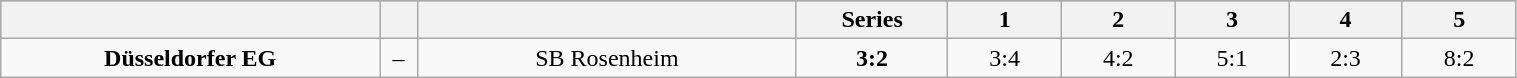<table class="wikitable" width="80%">
<tr style="background-color:#c0c0c0;">
<th style="width:25%;"></th>
<th style="width:2.5%;"></th>
<th style="width:25%;"></th>
<th style="width:10%;">Series</th>
<th style="width:7.5%;">1</th>
<th style="width:7.5%;">2</th>
<th style="width:7.5%;">3</th>
<th style="width:7.5%;">4</th>
<th style="width:7.5%;">5</th>
</tr>
<tr align="center">
<td><strong>Düsseldorfer EG</strong></td>
<td>–</td>
<td>SB Rosenheim</td>
<td><strong>3:2</strong></td>
<td>3:4</td>
<td>4:2</td>
<td>5:1</td>
<td>2:3</td>
<td>8:2</td>
</tr>
</table>
